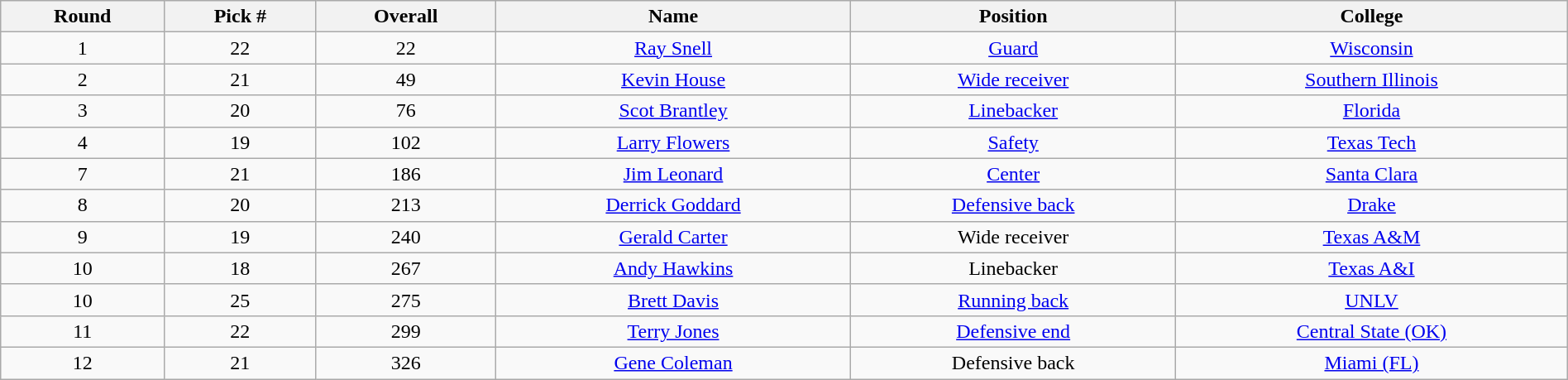<table class="wikitable sortable sortable" style="width: 100%; text-align:center">
<tr>
<th>Round</th>
<th>Pick #</th>
<th>Overall</th>
<th>Name</th>
<th>Position</th>
<th>College</th>
</tr>
<tr>
<td>1</td>
<td>22</td>
<td>22</td>
<td><a href='#'>Ray Snell</a></td>
<td><a href='#'>Guard</a></td>
<td><a href='#'>Wisconsin</a></td>
</tr>
<tr>
<td>2</td>
<td>21</td>
<td>49</td>
<td><a href='#'>Kevin House</a></td>
<td><a href='#'>Wide receiver</a></td>
<td><a href='#'>Southern Illinois</a></td>
</tr>
<tr>
<td>3</td>
<td>20</td>
<td>76</td>
<td><a href='#'>Scot Brantley</a></td>
<td><a href='#'>Linebacker</a></td>
<td><a href='#'>Florida</a></td>
</tr>
<tr>
<td>4</td>
<td>19</td>
<td>102</td>
<td><a href='#'>Larry Flowers</a></td>
<td><a href='#'>Safety</a></td>
<td><a href='#'>Texas Tech</a></td>
</tr>
<tr>
<td>7</td>
<td>21</td>
<td>186</td>
<td><a href='#'>Jim Leonard</a></td>
<td><a href='#'>Center</a></td>
<td><a href='#'>Santa Clara</a></td>
</tr>
<tr>
<td>8</td>
<td>20</td>
<td>213</td>
<td><a href='#'>Derrick Goddard</a></td>
<td><a href='#'>Defensive back</a></td>
<td><a href='#'>Drake</a></td>
</tr>
<tr>
<td>9</td>
<td>19</td>
<td>240</td>
<td><a href='#'>Gerald Carter</a></td>
<td>Wide receiver</td>
<td><a href='#'>Texas A&M</a></td>
</tr>
<tr>
<td>10</td>
<td>18</td>
<td>267</td>
<td><a href='#'>Andy Hawkins</a></td>
<td>Linebacker</td>
<td><a href='#'>Texas A&I</a></td>
</tr>
<tr>
<td>10</td>
<td>25</td>
<td>275</td>
<td><a href='#'>Brett Davis</a></td>
<td><a href='#'>Running back</a></td>
<td><a href='#'>UNLV</a></td>
</tr>
<tr>
<td>11</td>
<td>22</td>
<td>299</td>
<td><a href='#'>Terry Jones</a></td>
<td><a href='#'>Defensive end</a></td>
<td><a href='#'>Central State (OK)</a></td>
</tr>
<tr>
<td>12</td>
<td>21</td>
<td>326</td>
<td><a href='#'>Gene Coleman</a></td>
<td>Defensive back</td>
<td><a href='#'>Miami (FL)</a></td>
</tr>
</table>
